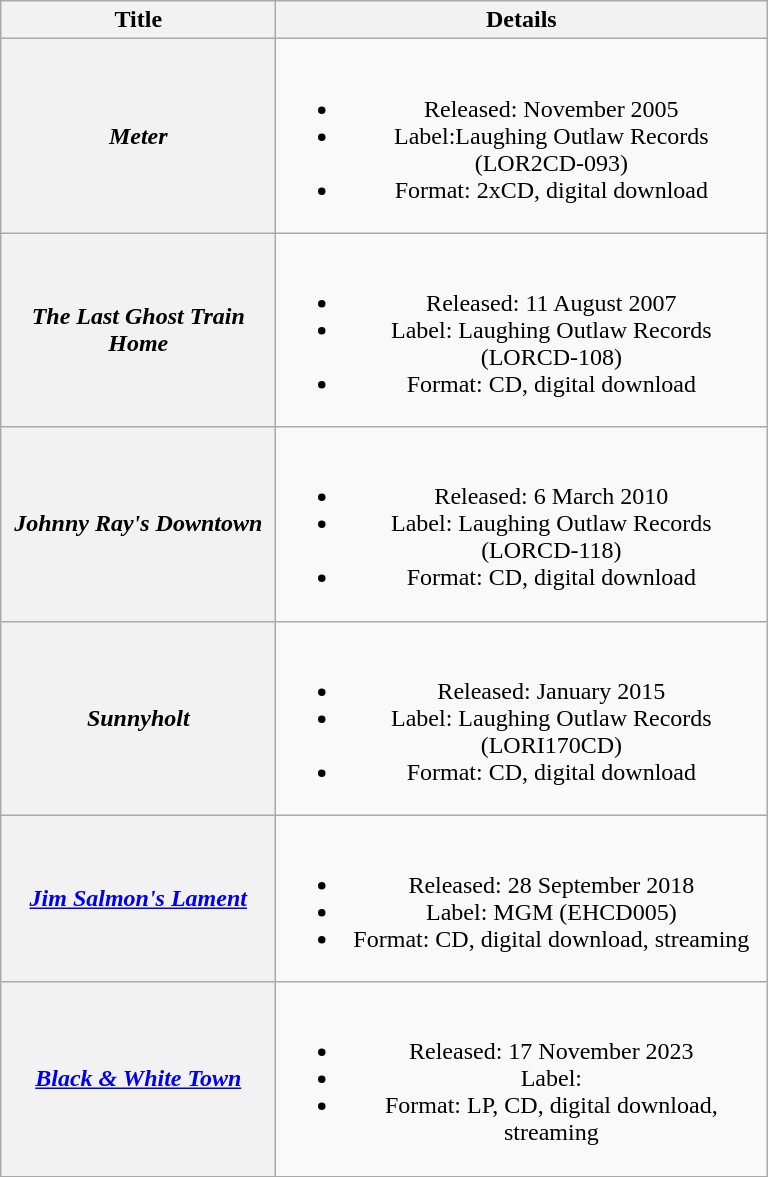<table class="wikitable plainrowheaders" style="text-align:center;" border="1">
<tr>
<th scope="col" style="width:11em;">Title</th>
<th scope="col" style="width:20em;">Details</th>
</tr>
<tr>
<th scope="row"><em>Meter</em></th>
<td><br><ul><li>Released: November 2005</li><li>Label:Laughing Outlaw Records (LOR2CD-093)</li><li>Format: 2xCD, digital download</li></ul></td>
</tr>
<tr>
<th scope="row"><em>The Last Ghost Train Home</em></th>
<td><br><ul><li>Released: 11 August 2007</li><li>Label: Laughing Outlaw Records (LORCD-108)</li><li>Format: CD, digital download</li></ul></td>
</tr>
<tr>
<th scope="row"><em>Johnny Ray's Downtown</em></th>
<td><br><ul><li>Released: 6 March 2010</li><li>Label: Laughing Outlaw Records (LORCD-118)</li><li>Format: CD, digital download</li></ul></td>
</tr>
<tr>
<th scope="row"><em>Sunnyholt</em></th>
<td><br><ul><li>Released: January 2015</li><li>Label: Laughing Outlaw Records (LORI170CD)</li><li>Format: CD, digital download</li></ul></td>
</tr>
<tr>
<th scope="row"><em><a href='#'>Jim Salmon's Lament</a></em></th>
<td><br><ul><li>Released: 28 September 2018</li><li>Label: MGM (EHCD005)</li><li>Format: CD, digital download, streaming</li></ul></td>
</tr>
<tr>
<th scope="row"><em><a href='#'>Black & White Town</a></em></th>
<td><br><ul><li>Released: 17 November 2023</li><li>Label:</li><li>Format: LP, CD, digital download, streaming</li></ul></td>
</tr>
</table>
